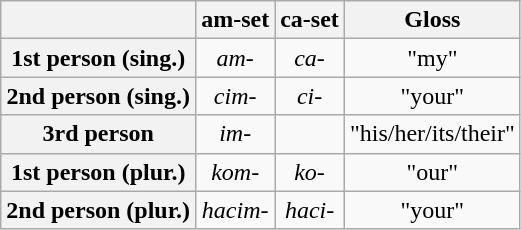<table class="wikitable">
<tr>
<th></th>
<th align=center><strong>am-set</strong></th>
<th align=center><strong>ca-set</strong></th>
<th align=center><strong>Gloss</strong></th>
</tr>
<tr>
<th align=center>1st person (sing.)</th>
<td align=center><em>am-</em></td>
<td align=center><em>ca-</em></td>
<td align=center>"my"</td>
</tr>
<tr>
<th align=center>2nd person (sing.)</th>
<td align=center><em>cim-</em></td>
<td align=center><em>ci-</em></td>
<td align=center>"your"</td>
</tr>
<tr>
<th align=center>3rd person</th>
<td align=center><em>im-</em></td>
<td></td>
<td align=center>"his/her/its/their"</td>
</tr>
<tr>
<th align=center>1st person (plur.)</th>
<td align=center><em>kom-</em></td>
<td align=center><em>ko-</em></td>
<td align=center>"our"</td>
</tr>
<tr>
<th align=center>2nd person (plur.)</th>
<td align=center><em>hacim-</em></td>
<td align=center><em>haci-</em></td>
<td align=center>"your"</td>
</tr>
</table>
